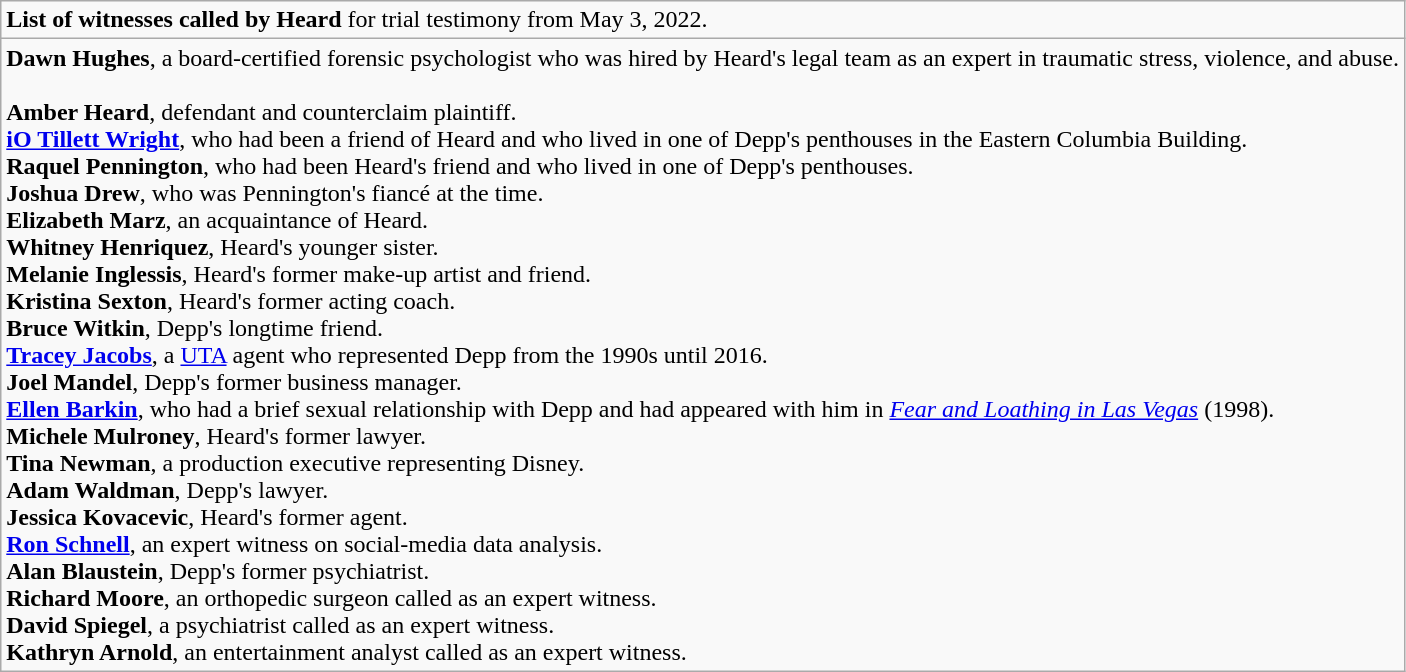<table role="presentation" class="wikitable mw-collapsible mw-collapsed">
<tr>
<td + class="nowrap"><strong>List of witnesses called by Heard</strong> for trial testimony from May 3, 2022.</td>
</tr>
<tr>
<td><strong>Dawn Hughes</strong>, a board-certified forensic psychologist who was hired by Heard's legal team as an expert in traumatic stress, violence, and abuse.<br><br><strong>Amber Heard</strong>, defendant and counterclaim plaintiff.<br><strong><a href='#'>iO Tillett Wright</a></strong>, who had been a friend of Heard and who lived in one of Depp's penthouses in the Eastern Columbia Building.<br><strong>Raquel Pennington</strong>, who had been Heard's friend and who lived in one of Depp's penthouses.<br><strong>Joshua Drew</strong>, who was Pennington's fiancé at the time.<br><strong>Elizabeth Marz</strong>, an acquaintance of Heard.<br><strong>Whitney Henriquez</strong>, Heard's younger sister.<br><strong>Melanie Inglessis</strong>, Heard's former make-up artist and friend.<br><strong>Kristina Sexton</strong>, Heard's former acting coach.<br><strong>Bruce Witkin</strong>, Depp's longtime friend.<br><strong><a href='#'>Tracey Jacobs</a></strong>, a <a href='#'>UTA</a> agent who represented Depp from the 1990s until 2016.<br><strong>Joel Mandel</strong>, Depp's former business manager.<br><strong><a href='#'>Ellen Barkin</a></strong>, who had a brief sexual relationship with Depp and had appeared with him in <em><a href='#'>Fear and Loathing in Las Vegas</a></em> (1998).<br><strong>Michele Mulroney</strong>, Heard's former lawyer.<br><strong>Tina Newman</strong>, a production executive representing Disney.<br><strong>Adam Waldman</strong>, Depp's lawyer.<br><strong>Jessica Kovacevic</strong>, Heard's former agent.<br><strong><a href='#'>Ron Schnell</a></strong>, an expert witness on social-media data analysis.<br><strong>Alan Blaustein</strong>, Depp's former psychiatrist.<br><strong>Richard Moore</strong>, an orthopedic surgeon called as an expert witness.<br><strong>David Spiegel</strong>, a psychiatrist called as an expert witness.<br><strong>Kathryn Arnold</strong>, an entertainment analyst called as an expert witness.</td>
</tr>
</table>
